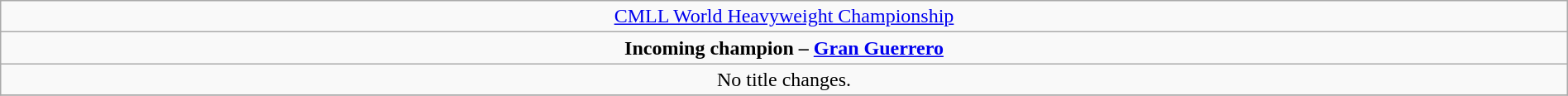<table class="wikitable" style="text-align:center; width:100%;">
<tr>
<td colspan="4" style="text-align: center;"><a href='#'>CMLL World Heavyweight Championship</a></td>
</tr>
<tr>
<td colspan="4" style="text-align: center;"><strong>Incoming champion – <a href='#'>Gran Guerrero</a></strong></td>
</tr>
<tr>
<td>No title changes.</td>
</tr>
<tr>
</tr>
</table>
